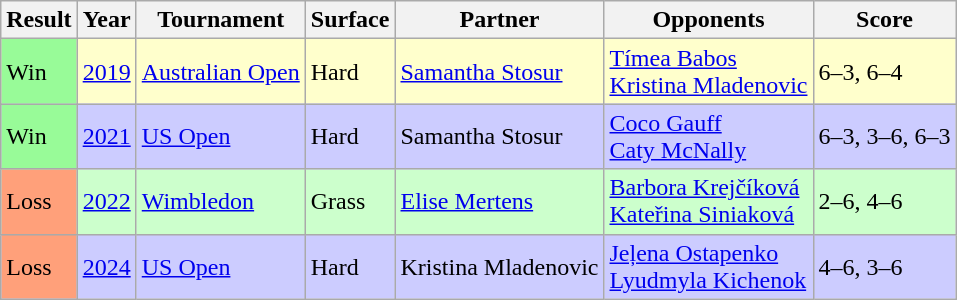<table class="sortable wikitable">
<tr>
<th>Result</th>
<th>Year</th>
<th>Tournament</th>
<th>Surface</th>
<th>Partner</th>
<th>Opponents</th>
<th class="unsortable">Score</th>
</tr>
<tr bgcolor="#FFFFCC">
<td bgcolor=98FB98>Win</td>
<td><a href='#'>2019</a></td>
<td><a href='#'>Australian Open</a></td>
<td>Hard</td>
<td> <a href='#'>Samantha Stosur</a></td>
<td> <a href='#'>Tímea Babos</a> <br>  <a href='#'>Kristina Mladenovic</a></td>
<td>6–3, 6–4</td>
</tr>
<tr bgcolor="#CCF">
<td bgcolor=98FB98>Win</td>
<td><a href='#'>2021</a></td>
<td><a href='#'>US Open</a></td>
<td>Hard</td>
<td> Samantha Stosur</td>
<td> <a href='#'>Coco Gauff</a> <br>  <a href='#'>Caty McNally</a></td>
<td>6–3, 3–6, 6–3</td>
</tr>
<tr bgcolor="#CFC">
<td bgcolor=FFA07A>Loss</td>
<td><a href='#'>2022</a></td>
<td><a href='#'>Wimbledon</a></td>
<td>Grass</td>
<td> <a href='#'>Elise Mertens</a></td>
<td> <a href='#'>Barbora Krejčíková</a> <br>  <a href='#'>Kateřina Siniaková</a></td>
<td>2–6, 4–6</td>
</tr>
<tr style=background:#ccf>
<td bgcolor=FFA07A>Loss</td>
<td><a href='#'>2024</a></td>
<td><a href='#'>US Open</a></td>
<td>Hard</td>
<td> Kristina Mladenovic</td>
<td> <a href='#'>Jeļena Ostapenko</a> <br>  <a href='#'>Lyudmyla Kichenok</a></td>
<td>4–6, 3–6</td>
</tr>
</table>
